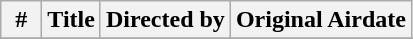<table class="wikitable plainrowheaders">
<tr>
<th width="20">#</th>
<th>Title</th>
<th>Directed by</th>
<th>Original Airdate</th>
</tr>
<tr>
</tr>
</table>
